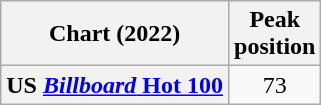<table class="wikitable sortable plainrowheaders" style="text-align:center">
<tr>
<th scope="col">Chart (2022)</th>
<th scope="col">Peak<br>position</th>
</tr>
<tr>
<th scope="row">US <a href='#'><em>Billboard</em> Hot 100</a></th>
<td>73</td>
</tr>
</table>
